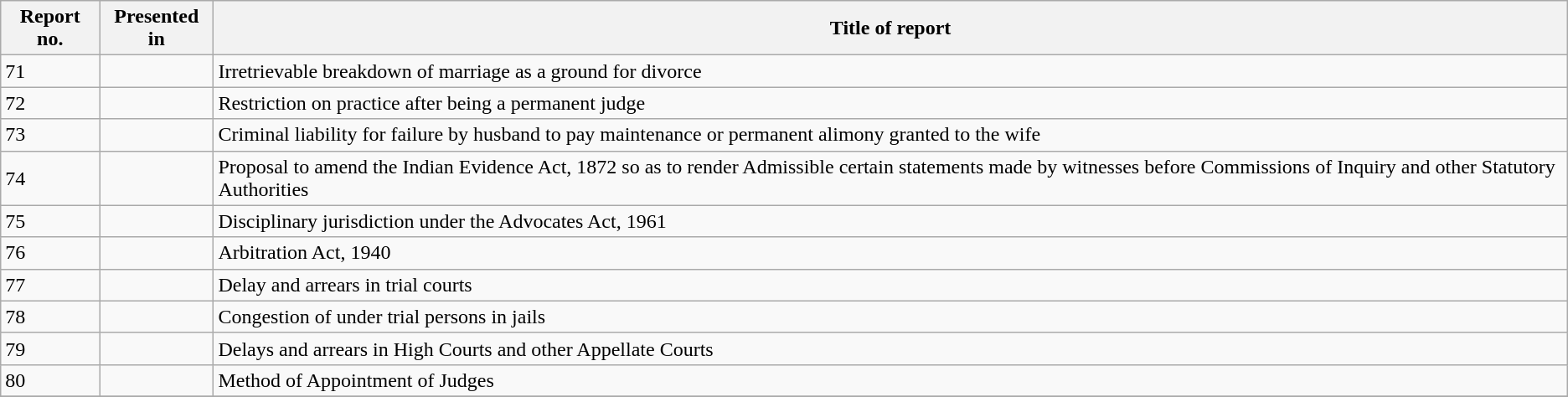<table class="wikitable">
<tr>
<th>Report no.</th>
<th>Presented in</th>
<th>Title of report</th>
</tr>
<tr>
<td>71</td>
<td></td>
<td>Irretrievable breakdown of marriage as a ground for divorce</td>
</tr>
<tr>
<td>72</td>
<td></td>
<td>Restriction on practice after being a permanent judge</td>
</tr>
<tr>
<td>73</td>
<td></td>
<td>Criminal liability for failure by husband to pay maintenance or permanent alimony granted to the wife</td>
</tr>
<tr>
<td>74</td>
<td></td>
<td>Proposal to amend the Indian Evidence Act, 1872 so as to render Admissible certain statements made by witnesses before Commissions of Inquiry and other Statutory Authorities</td>
</tr>
<tr>
<td>75</td>
<td></td>
<td>Disciplinary jurisdiction under the Advocates Act, 1961</td>
</tr>
<tr>
<td>76</td>
<td></td>
<td>Arbitration Act, 1940</td>
</tr>
<tr>
<td>77</td>
<td></td>
<td>Delay and arrears in trial courts</td>
</tr>
<tr>
<td>78</td>
<td></td>
<td>Congestion of under trial persons in jails</td>
</tr>
<tr>
<td>79</td>
<td></td>
<td>Delays and arrears in High Courts and other Appellate Courts</td>
</tr>
<tr>
<td>80</td>
<td></td>
<td>Method of Appointment of Judges</td>
</tr>
<tr>
</tr>
</table>
